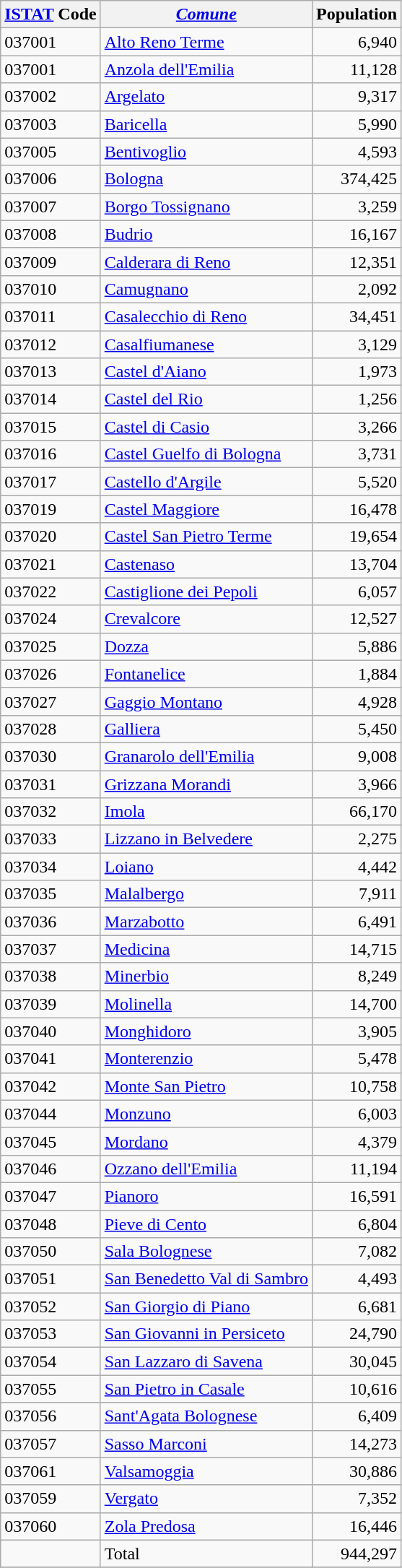<table class="wikitable sortable">
<tr>
<th><a href='#'>ISTAT</a> Code</th>
<th><em><a href='#'>Comune</a></em></th>
<th>Population</th>
</tr>
<tr>
<td>037001</td>
<td><a href='#'>Alto Reno Terme</a></td>
<td align="right">6,940</td>
</tr>
<tr>
<td>037001</td>
<td><a href='#'>Anzola dell'Emilia</a></td>
<td align="right">11,128</td>
</tr>
<tr>
<td>037002</td>
<td><a href='#'>Argelato</a></td>
<td align="right">9,317</td>
</tr>
<tr>
<td>037003</td>
<td><a href='#'>Baricella</a></td>
<td align="right">5,990</td>
</tr>
<tr>
<td>037005</td>
<td><a href='#'>Bentivoglio</a></td>
<td align="right">4,593</td>
</tr>
<tr>
<td>037006</td>
<td><a href='#'>Bologna</a></td>
<td align="right">374,425</td>
</tr>
<tr>
<td>037007</td>
<td><a href='#'>Borgo Tossignano</a></td>
<td align="right">3,259</td>
</tr>
<tr>
<td>037008</td>
<td><a href='#'>Budrio</a></td>
<td align="right">16,167</td>
</tr>
<tr>
<td>037009</td>
<td><a href='#'>Calderara di Reno</a></td>
<td align="right">12,351</td>
</tr>
<tr>
<td>037010</td>
<td><a href='#'>Camugnano</a></td>
<td align="right">2,092</td>
</tr>
<tr>
<td>037011</td>
<td><a href='#'>Casalecchio di Reno</a></td>
<td align="right">34,451</td>
</tr>
<tr>
<td>037012</td>
<td><a href='#'>Casalfiumanese</a></td>
<td align="right">3,129</td>
</tr>
<tr>
<td>037013</td>
<td><a href='#'>Castel d'Aiano</a></td>
<td align="right">1,973</td>
</tr>
<tr>
<td>037014</td>
<td><a href='#'>Castel del Rio</a></td>
<td align="right">1,256</td>
</tr>
<tr>
<td>037015</td>
<td><a href='#'>Castel di Casio</a></td>
<td align="right">3,266</td>
</tr>
<tr>
<td>037016</td>
<td><a href='#'>Castel Guelfo di Bologna</a></td>
<td align="right">3,731</td>
</tr>
<tr>
<td>037017</td>
<td><a href='#'>Castello d'Argile</a></td>
<td align="right">5,520</td>
</tr>
<tr>
<td>037019</td>
<td><a href='#'>Castel Maggiore</a></td>
<td align="right">16,478</td>
</tr>
<tr>
<td>037020</td>
<td><a href='#'>Castel San Pietro Terme</a></td>
<td align="right">19,654</td>
</tr>
<tr>
<td>037021</td>
<td><a href='#'>Castenaso</a></td>
<td align="right">13,704</td>
</tr>
<tr>
<td>037022</td>
<td><a href='#'>Castiglione dei Pepoli</a></td>
<td align="right">6,057</td>
</tr>
<tr>
<td>037024</td>
<td><a href='#'>Crevalcore</a></td>
<td align="right">12,527</td>
</tr>
<tr>
<td>037025</td>
<td><a href='#'>Dozza</a></td>
<td align="right">5,886</td>
</tr>
<tr>
<td>037026</td>
<td><a href='#'>Fontanelice</a></td>
<td align="right">1,884</td>
</tr>
<tr>
<td>037027</td>
<td><a href='#'>Gaggio Montano</a></td>
<td align="right">4,928</td>
</tr>
<tr>
<td>037028</td>
<td><a href='#'>Galliera</a></td>
<td align="right">5,450</td>
</tr>
<tr>
<td>037030</td>
<td><a href='#'>Granarolo dell'Emilia</a></td>
<td align="right">9,008</td>
</tr>
<tr>
<td>037031</td>
<td><a href='#'>Grizzana Morandi</a></td>
<td align="right">3,966</td>
</tr>
<tr>
<td>037032</td>
<td><a href='#'>Imola</a></td>
<td align="right">66,170</td>
</tr>
<tr>
<td>037033</td>
<td><a href='#'>Lizzano in Belvedere</a></td>
<td align="right">2,275</td>
</tr>
<tr>
<td>037034</td>
<td><a href='#'>Loiano</a></td>
<td align="right">4,442</td>
</tr>
<tr>
<td>037035</td>
<td><a href='#'>Malalbergo</a></td>
<td align="right">7,911</td>
</tr>
<tr>
<td>037036</td>
<td><a href='#'>Marzabotto</a></td>
<td align="right">6,491</td>
</tr>
<tr>
<td>037037</td>
<td><a href='#'>Medicina</a></td>
<td align="right">14,715</td>
</tr>
<tr>
<td>037038</td>
<td><a href='#'>Minerbio</a></td>
<td align="right">8,249</td>
</tr>
<tr>
<td>037039</td>
<td><a href='#'>Molinella</a></td>
<td align="right">14,700</td>
</tr>
<tr>
<td>037040</td>
<td><a href='#'>Monghidoro</a></td>
<td align="right">3,905</td>
</tr>
<tr>
<td>037041</td>
<td><a href='#'>Monterenzio</a></td>
<td align="right">5,478</td>
</tr>
<tr>
<td>037042</td>
<td><a href='#'>Monte San Pietro</a></td>
<td align="right">10,758</td>
</tr>
<tr>
<td>037044</td>
<td><a href='#'>Monzuno</a></td>
<td align="right">6,003</td>
</tr>
<tr>
<td>037045</td>
<td><a href='#'>Mordano</a></td>
<td align="right">4,379</td>
</tr>
<tr>
<td>037046</td>
<td><a href='#'>Ozzano dell'Emilia</a></td>
<td align="right">11,194</td>
</tr>
<tr>
<td>037047</td>
<td><a href='#'>Pianoro</a></td>
<td align="right">16,591</td>
</tr>
<tr>
<td>037048</td>
<td><a href='#'>Pieve di Cento</a></td>
<td align="right">6,804</td>
</tr>
<tr>
<td>037050</td>
<td><a href='#'>Sala Bolognese</a></td>
<td align="right">7,082</td>
</tr>
<tr>
<td>037051</td>
<td><a href='#'>San Benedetto Val di Sambro</a></td>
<td align="right">4,493</td>
</tr>
<tr>
<td>037052</td>
<td><a href='#'>San Giorgio di Piano</a></td>
<td align="right">6,681</td>
</tr>
<tr>
<td>037053</td>
<td><a href='#'>San Giovanni in Persiceto</a></td>
<td align="right">24,790</td>
</tr>
<tr>
<td>037054</td>
<td><a href='#'>San Lazzaro di Savena</a></td>
<td align="right">30,045</td>
</tr>
<tr>
<td>037055</td>
<td><a href='#'>San Pietro in Casale</a></td>
<td align="right">10,616</td>
</tr>
<tr>
<td>037056</td>
<td><a href='#'>Sant'Agata Bolognese</a></td>
<td align="right">6,409</td>
</tr>
<tr>
<td>037057</td>
<td><a href='#'>Sasso Marconi</a></td>
<td align="right">14,273</td>
</tr>
<tr>
<td>037061</td>
<td><a href='#'>Valsamoggia</a></td>
<td align="right">30,886</td>
</tr>
<tr>
<td>037059</td>
<td><a href='#'>Vergato</a></td>
<td align="right">7,352</td>
</tr>
<tr>
<td>037060</td>
<td><a href='#'>Zola Predosa</a></td>
<td align="right">16,446</td>
</tr>
<tr>
<td></td>
<td>Total</td>
<td align="right">944,297</td>
</tr>
<tr>
</tr>
</table>
